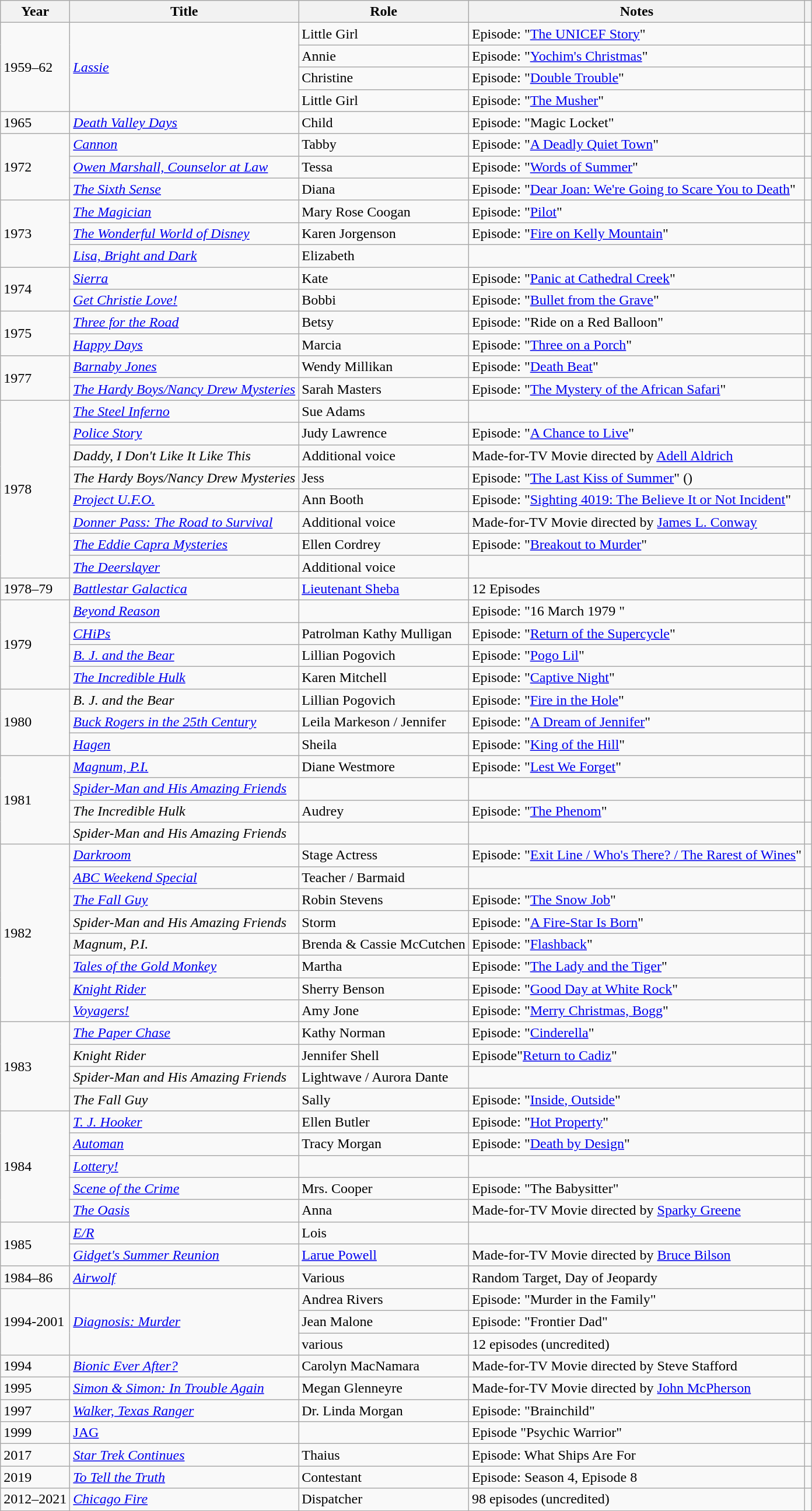<table class="wikitable sortable">
<tr>
<th>Year</th>
<th>Title</th>
<th>Role</th>
<th>Notes</th>
<th class="unsortable"></th>
</tr>
<tr>
<td rowspan="4">1959–62</td>
<td rowspan="4"><em><a href='#'>Lassie</a></em></td>
<td>Little Girl</td>
<td>Episode: "<a href='#'>The UNICEF Story</a>"</td>
<td></td>
</tr>
<tr>
<td>Annie</td>
<td>Episode: "<a href='#'>Yochim's Christmas</a>"</td>
<td></td>
</tr>
<tr>
<td>Christine</td>
<td>Episode: "<a href='#'>Double Trouble</a>"</td>
<td></td>
</tr>
<tr>
<td>Little Girl</td>
<td>Episode: "<a href='#'>The Musher</a>"</td>
<td></td>
</tr>
<tr>
<td>1965</td>
<td><em><a href='#'>Death Valley Days</a></em></td>
<td>Child</td>
<td>Episode: "Magic Locket"</td>
<td></td>
</tr>
<tr>
<td rowspan="3">1972</td>
<td><em><a href='#'>Cannon</a></em></td>
<td>Tabby</td>
<td>Episode: "<a href='#'>A Deadly Quiet Town</a>"</td>
<td></td>
</tr>
<tr>
<td><em><a href='#'>Owen Marshall, Counselor at Law</a></em></td>
<td>Tessa</td>
<td>Episode: "<a href='#'>Words of Summer</a>"</td>
<td></td>
</tr>
<tr>
<td><em><a href='#'>The Sixth Sense</a></em></td>
<td>Diana</td>
<td>Episode: "<a href='#'>Dear Joan: We're Going to Scare You to Death</a>"</td>
<td></td>
</tr>
<tr>
<td rowspan="3">1973</td>
<td><em><a href='#'>The Magician</a></em></td>
<td>Mary Rose Coogan</td>
<td>Episode: "<a href='#'>Pilot</a>"</td>
<td></td>
</tr>
<tr>
<td><em><a href='#'>The Wonderful World of Disney</a></em></td>
<td>Karen Jorgenson</td>
<td>Episode: "<a href='#'>Fire on Kelly Mountain</a>"</td>
<td></td>
</tr>
<tr>
<td><em><a href='#'>Lisa, Bright and Dark</a></em></td>
<td>Elizabeth</td>
<td></td>
<td></td>
</tr>
<tr>
<td rowspan="2">1974</td>
<td><em><a href='#'>Sierra</a></em></td>
<td>Kate</td>
<td>Episode: "<a href='#'>Panic at Cathedral Creek</a>"</td>
<td></td>
</tr>
<tr>
<td><em><a href='#'>Get Christie Love!</a></em></td>
<td>Bobbi</td>
<td>Episode: "<a href='#'>Bullet from the Grave</a>"</td>
<td></td>
</tr>
<tr>
<td rowspan="2">1975</td>
<td><em><a href='#'>Three for the Road</a></em></td>
<td>Betsy</td>
<td>Episode: "Ride on a Red Balloon"</td>
<td></td>
</tr>
<tr>
<td><em><a href='#'>Happy Days</a></em></td>
<td>Marcia</td>
<td>Episode: "<a href='#'>Three on a Porch</a>"</td>
<td></td>
</tr>
<tr>
<td rowspan="2">1977</td>
<td><em><a href='#'>Barnaby Jones</a></em></td>
<td>Wendy Millikan</td>
<td>Episode: "<a href='#'>Death Beat</a>"</td>
<td></td>
</tr>
<tr>
<td><em><a href='#'>The Hardy Boys/Nancy Drew Mysteries</a></em></td>
<td>Sarah Masters</td>
<td>Episode: "<a href='#'>The Mystery of the African Safari</a>"</td>
<td></td>
</tr>
<tr>
<td rowspan="8">1978</td>
<td><em><a href='#'>The Steel Inferno</a></em></td>
<td>Sue Adams</td>
<td></td>
<td></td>
</tr>
<tr>
<td><em><a href='#'>Police Story</a></em></td>
<td>Judy Lawrence</td>
<td>Episode: "<a href='#'>A Chance to Live</a>"</td>
<td></td>
</tr>
<tr>
<td><em>Daddy, I Don't Like It Like This</em></td>
<td>Additional voice</td>
<td>Made-for-TV Movie directed by <a href='#'>Adell Aldrich</a></td>
<td></td>
</tr>
<tr>
<td><em>The Hardy Boys/Nancy Drew Mysteries</em></td>
<td>Jess</td>
<td>Episode: "<a href='#'>The Last Kiss of Summer</a>" ()</td>
<td></td>
</tr>
<tr>
<td><em><a href='#'>Project U.F.O.</a></em></td>
<td>Ann Booth</td>
<td>Episode: "<a href='#'>Sighting 4019: The Believe It or Not Incident</a>"</td>
<td></td>
</tr>
<tr>
<td><em><a href='#'>Donner Pass: The Road to Survival</a></em></td>
<td>Additional voice</td>
<td>Made-for-TV Movie directed by <a href='#'>James L. Conway</a></td>
<td></td>
</tr>
<tr>
<td><em><a href='#'>The Eddie Capra Mysteries</a></em></td>
<td>Ellen Cordrey</td>
<td>Episode: "<a href='#'>Breakout to Murder</a>"</td>
<td></td>
</tr>
<tr>
<td><em><a href='#'>The Deerslayer</a></em></td>
<td>Additional voice</td>
<td></td>
<td></td>
</tr>
<tr>
<td>1978–79</td>
<td><em><a href='#'>Battlestar Galactica</a></em></td>
<td><a href='#'>Lieutenant Sheba</a></td>
<td>12 Episodes</td>
<td></td>
</tr>
<tr>
<td rowspan="4">1979</td>
<td><em><a href='#'>Beyond Reason</a></em></td>
<td></td>
<td>Episode: "16 March 1979 "</td>
<td></td>
</tr>
<tr>
<td><em><a href='#'>CHiPs</a></em></td>
<td>Patrolman Kathy Mulligan</td>
<td>Episode: "<a href='#'>Return of the Supercycle</a>"</td>
<td></td>
</tr>
<tr>
<td><em><a href='#'>B. J. and the Bear</a></em></td>
<td>Lillian Pogovich</td>
<td>Episode: "<a href='#'>Pogo Lil</a>"</td>
<td></td>
</tr>
<tr>
<td><em><a href='#'>The Incredible Hulk</a></em></td>
<td>Karen Mitchell</td>
<td>Episode: "<a href='#'>Captive Night</a>"</td>
<td></td>
</tr>
<tr>
<td rowspan="3">1980</td>
<td><em>B. J. and the Bear</em></td>
<td>Lillian Pogovich</td>
<td>Episode: "<a href='#'>Fire in the Hole</a>"</td>
<td></td>
</tr>
<tr>
<td><em><a href='#'>Buck Rogers in the 25th Century</a></em></td>
<td>Leila Markeson / Jennifer</td>
<td>Episode: "<a href='#'>A Dream of Jennifer</a>"</td>
<td></td>
</tr>
<tr>
<td><em><a href='#'>Hagen</a></em></td>
<td>Sheila</td>
<td>Episode: "<a href='#'>King of the Hill</a>"</td>
<td></td>
</tr>
<tr>
<td rowspan="4">1981</td>
<td><em><a href='#'>Magnum, P.I.</a></em></td>
<td>Diane Westmore</td>
<td>Episode: "<a href='#'>Lest We Forget</a>"</td>
<td></td>
</tr>
<tr>
<td><em><a href='#'>Spider-Man and His Amazing Friends</a></em></td>
<td></td>
<td></td>
<td></td>
</tr>
<tr>
<td><em>The Incredible Hulk</em></td>
<td>Audrey</td>
<td>Episode: "<a href='#'>The Phenom</a>"</td>
<td></td>
</tr>
<tr>
<td><em>Spider-Man and His Amazing Friends</em></td>
<td></td>
<td></td>
<td></td>
</tr>
<tr>
<td rowspan="8">1982</td>
<td><em><a href='#'>Darkroom</a></em></td>
<td>Stage Actress</td>
<td>Episode: "<a href='#'>Exit Line / Who's There? / The Rarest of Wines</a>"</td>
<td></td>
</tr>
<tr>
<td><em><a href='#'>ABC Weekend Special</a></em></td>
<td>Teacher / Barmaid</td>
<td></td>
<td></td>
</tr>
<tr>
<td><em><a href='#'>The Fall Guy</a></em></td>
<td>Robin Stevens</td>
<td>Episode: "<a href='#'>The Snow Job</a>"</td>
<td></td>
</tr>
<tr>
<td><em>Spider-Man and His Amazing Friends</em></td>
<td>Storm</td>
<td>Episode: "<a href='#'>A Fire-Star Is Born</a>"</td>
<td></td>
</tr>
<tr>
<td><em>Magnum, P.I.</em></td>
<td>Brenda & Cassie McCutchen</td>
<td>Episode: "<a href='#'>Flashback</a>"</td>
<td></td>
</tr>
<tr>
<td><em><a href='#'>Tales of the Gold Monkey</a></em></td>
<td>Martha</td>
<td>Episode: "<a href='#'>The Lady and the Tiger</a>"</td>
<td></td>
</tr>
<tr>
<td><em><a href='#'>Knight Rider</a></em></td>
<td>Sherry Benson</td>
<td>Episode: "<a href='#'>Good Day at White Rock</a>"</td>
<td></td>
</tr>
<tr>
<td><em><a href='#'>Voyagers!</a></em></td>
<td>Amy Jone</td>
<td>Episode: "<a href='#'>Merry Christmas, Bogg</a>"</td>
<td></td>
</tr>
<tr>
<td rowspan="4">1983</td>
<td><em><a href='#'>The Paper Chase</a></em></td>
<td>Kathy Norman</td>
<td>Episode: "<a href='#'>Cinderella</a>"</td>
<td></td>
</tr>
<tr>
<td><em>Knight Rider</em></td>
<td>Jennifer Shell</td>
<td>Episode"<a href='#'>Return to Cadiz</a>"</td>
<td></td>
</tr>
<tr>
<td><em>Spider-Man and His Amazing Friends</em></td>
<td>Lightwave / Aurora Dante</td>
<td></td>
<td></td>
</tr>
<tr>
<td><em>The Fall Guy</em></td>
<td>Sally</td>
<td>Episode: "<a href='#'>Inside, Outside</a>"</td>
<td></td>
</tr>
<tr>
<td rowspan="5">1984</td>
<td><em><a href='#'>T. J. Hooker</a></em></td>
<td>Ellen Butler</td>
<td>Episode: "<a href='#'>Hot Property</a>"</td>
<td></td>
</tr>
<tr>
<td><em><a href='#'>Automan</a></em></td>
<td>Tracy Morgan</td>
<td>Episode: "<a href='#'>Death by Design</a>"</td>
<td></td>
</tr>
<tr>
<td><em><a href='#'>Lottery!</a></em></td>
<td></td>
<td></td>
<td></td>
</tr>
<tr>
<td><em><a href='#'>Scene of the Crime</a></em></td>
<td>Mrs. Cooper</td>
<td>Episode: "The Babysitter"</td>
<td></td>
</tr>
<tr>
<td><em><a href='#'>The Oasis</a></em></td>
<td>Anna</td>
<td>Made-for-TV Movie directed by <a href='#'>Sparky Greene</a></td>
<td></td>
</tr>
<tr>
<td rowspan="2">1985</td>
<td><em><a href='#'>E/R</a></em></td>
<td>Lois</td>
<td></td>
<td></td>
</tr>
<tr>
<td><em><a href='#'>Gidget's Summer Reunion</a></em></td>
<td><a href='#'>Larue Powell</a></td>
<td>Made-for-TV Movie directed by <a href='#'>Bruce Bilson</a></td>
<td></td>
</tr>
<tr>
<td>1984–86</td>
<td><em><a href='#'>Airwolf</a></em></td>
<td>Various</td>
<td>Random Target, Day of Jeopardy</td>
<td></td>
</tr>
<tr>
<td rowspan="3">1994-2001</td>
<td rowspan="3"><em><a href='#'>Diagnosis: Murder</a></em></td>
<td>Andrea Rivers</td>
<td>Episode: "Murder in the Family"</td>
<td></td>
</tr>
<tr>
<td>Jean Malone</td>
<td>Episode: "Frontier Dad"</td>
<td></td>
</tr>
<tr>
<td>various</td>
<td>12 episodes (uncredited)</td>
<td></td>
</tr>
<tr>
<td>1994</td>
<td><em><a href='#'>Bionic Ever After?</a></em></td>
<td>Carolyn MacNamara</td>
<td>Made-for-TV Movie directed by Steve Stafford</td>
<td></td>
</tr>
<tr>
<td>1995</td>
<td><em><a href='#'>Simon & Simon: In Trouble Again</a></em></td>
<td>Megan Glenneyre</td>
<td>Made-for-TV Movie directed by <a href='#'>John McPherson</a></td>
<td></td>
</tr>
<tr>
<td>1997</td>
<td><em><a href='#'>Walker, Texas Ranger</a></em></td>
<td>Dr. Linda Morgan</td>
<td>Episode: "Brainchild"</td>
<td></td>
</tr>
<tr>
<td>1999</td>
<td><a href='#'>JAG</a></td>
<td></td>
<td>Episode "Psychic Warrior"</td>
<td></td>
</tr>
<tr>
<td>2017</td>
<td><em><a href='#'>Star Trek Continues</a></em></td>
<td>Thaius</td>
<td>Episode: What Ships Are For</td>
<td></td>
</tr>
<tr>
<td>2019</td>
<td><em><a href='#'>To Tell the Truth</a></em></td>
<td>Contestant</td>
<td>Episode: Season 4, Episode 8</td>
<td></td>
</tr>
<tr>
<td>2012–2021</td>
<td><em><a href='#'>Chicago Fire</a></em></td>
<td>Dispatcher</td>
<td>98 episodes (uncredited)</td>
<td></td>
</tr>
</table>
